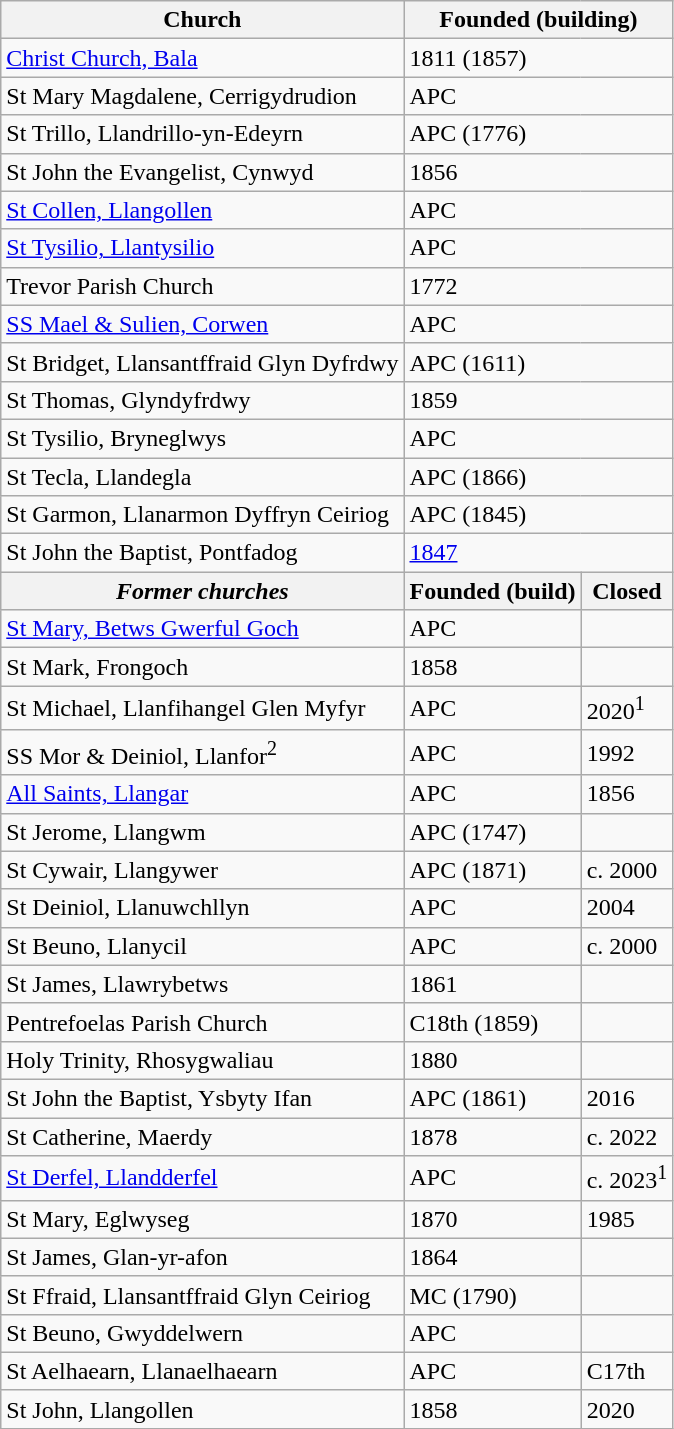<table class="wikitable">
<tr>
<th>Church</th>
<th colspan="2">Founded (building)</th>
</tr>
<tr>
<td><a href='#'>Christ Church, Bala</a></td>
<td colspan="2">1811 (1857)</td>
</tr>
<tr>
<td>St Mary Magdalene, Cerrigydrudion</td>
<td colspan="2">APC</td>
</tr>
<tr>
<td>St Trillo, Llandrillo-yn-Edeyrn</td>
<td colspan="2">APC (1776)</td>
</tr>
<tr>
<td>St John the Evangelist, Cynwyd</td>
<td colspan="2">1856</td>
</tr>
<tr>
<td><a href='#'>St Collen, Llangollen</a></td>
<td colspan="2">APC</td>
</tr>
<tr>
<td><a href='#'>St Tysilio, Llantysilio</a></td>
<td colspan="2">APC</td>
</tr>
<tr>
<td>Trevor Parish Church</td>
<td colspan="2">1772</td>
</tr>
<tr>
<td><a href='#'>SS Mael & Sulien, Corwen</a></td>
<td colspan="2">APC</td>
</tr>
<tr>
<td>St Bridget, Llansantffraid Glyn Dyfrdwy</td>
<td colspan="2">APC (1611)</td>
</tr>
<tr>
<td>St Thomas, Glyndyfrdwy</td>
<td colspan="2">1859</td>
</tr>
<tr>
<td>St Tysilio, Bryneglwys</td>
<td colspan="2">APC</td>
</tr>
<tr>
<td>St Tecla, Llandegla</td>
<td colspan="2">APC (1866)</td>
</tr>
<tr>
<td>St Garmon, Llanarmon Dyffryn Ceiriog</td>
<td colspan="2">APC (1845)</td>
</tr>
<tr>
<td>St John the Baptist, Pontfadog</td>
<td colspan="2"><a href='#'>1847</a></td>
</tr>
<tr>
<th><em>Former churches</em></th>
<th>Founded (build)</th>
<th>Closed</th>
</tr>
<tr>
<td><a href='#'>St Mary, Betws Gwerful Goch</a></td>
<td>APC</td>
<td></td>
</tr>
<tr>
<td>St Mark, Frongoch</td>
<td>1858</td>
<td></td>
</tr>
<tr>
<td>St Michael, Llanfihangel Glen Myfyr</td>
<td>APC</td>
<td>2020<sup>1</sup></td>
</tr>
<tr>
<td>SS Mor & Deiniol, Llanfor<sup>2</sup></td>
<td>APC</td>
<td>1992</td>
</tr>
<tr>
<td><a href='#'>All Saints, Llangar</a></td>
<td>APC</td>
<td>1856</td>
</tr>
<tr>
<td>St Jerome, Llangwm</td>
<td>APC (1747)</td>
<td></td>
</tr>
<tr>
<td>St Cywair, Llangywer</td>
<td>APC (1871)</td>
<td>c. 2000</td>
</tr>
<tr>
<td>St Deiniol, Llanuwchllyn</td>
<td>APC</td>
<td>2004</td>
</tr>
<tr>
<td>St Beuno, Llanycil</td>
<td>APC</td>
<td>c. 2000</td>
</tr>
<tr>
<td>St James, Llawrybetws</td>
<td>1861</td>
<td></td>
</tr>
<tr>
<td>Pentrefoelas Parish Church</td>
<td>C18th (1859)</td>
<td></td>
</tr>
<tr>
<td>Holy Trinity, Rhosygwaliau</td>
<td>1880</td>
<td></td>
</tr>
<tr>
<td>St John the Baptist, Ysbyty Ifan</td>
<td>APC (1861)</td>
<td>2016</td>
</tr>
<tr>
<td>St Catherine, Maerdy</td>
<td>1878</td>
<td>c. 2022</td>
</tr>
<tr>
<td><a href='#'>St Derfel, Llandderfel</a></td>
<td>APC</td>
<td>c. 2023<sup>1</sup></td>
</tr>
<tr>
<td>St Mary, Eglwyseg</td>
<td>1870</td>
<td>1985</td>
</tr>
<tr>
<td>St James, Glan-yr-afon</td>
<td>1864</td>
<td></td>
</tr>
<tr>
<td>St Ffraid, Llansantffraid Glyn Ceiriog</td>
<td>MC (1790)</td>
<td></td>
</tr>
<tr>
<td>St Beuno, Gwyddelwern</td>
<td>APC</td>
<td></td>
</tr>
<tr>
<td>St Aelhaearn, Llanaelhaearn</td>
<td>APC</td>
<td>C17th</td>
</tr>
<tr>
<td>St John, Llangollen</td>
<td>1858</td>
<td>2020</td>
</tr>
</table>
